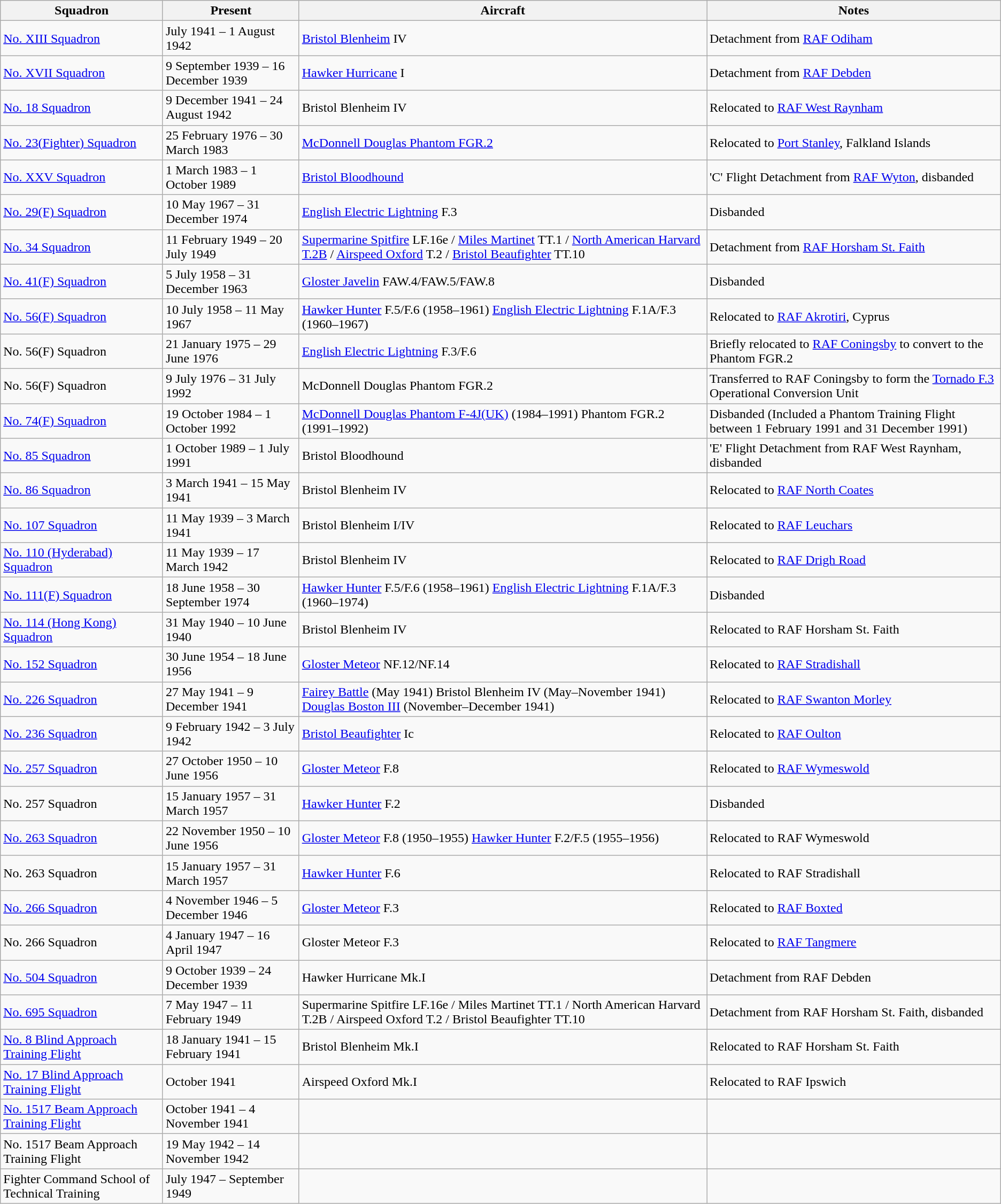<table class="wikitable">
<tr>
<th>Squadron</th>
<th>Present</th>
<th>Aircraft</th>
<th>Notes</th>
</tr>
<tr>
<td><a href='#'>No. XIII Squadron</a></td>
<td>July 1941 – 1 August 1942</td>
<td><a href='#'>Bristol Blenheim</a> IV</td>
<td>Detachment from <a href='#'>RAF Odiham</a></td>
</tr>
<tr>
<td><a href='#'>No. XVII Squadron</a></td>
<td>9 September 1939 – 16 December 1939</td>
<td><a href='#'>Hawker Hurricane</a> I</td>
<td>Detachment from <a href='#'>RAF Debden</a></td>
</tr>
<tr>
<td><a href='#'>No. 18 Squadron</a></td>
<td>9 December 1941 – 24 August 1942</td>
<td>Bristol Blenheim IV</td>
<td>Relocated to <a href='#'>RAF West Raynham</a></td>
</tr>
<tr>
<td><a href='#'>No. 23(Fighter) Squadron</a></td>
<td>25 February 1976 – 30 March 1983</td>
<td><a href='#'>McDonnell Douglas Phantom FGR.2</a></td>
<td>Relocated to <a href='#'>Port Stanley</a>, Falkland Islands </td>
</tr>
<tr>
<td><a href='#'>No. XXV Squadron</a></td>
<td>1 March 1983 – 1 October 1989</td>
<td><a href='#'>Bristol Bloodhound</a></td>
<td>'C' Flight Detachment from <a href='#'>RAF Wyton</a>, disbanded </td>
</tr>
<tr>
<td><a href='#'>No. 29(F) Squadron</a></td>
<td>10 May 1967 – 31 December 1974</td>
<td><a href='#'>English Electric Lightning</a> F.3</td>
<td>Disbanded </td>
</tr>
<tr>
<td><a href='#'>No. 34 Squadron</a></td>
<td>11 February 1949 – 20 July 1949</td>
<td><a href='#'>Supermarine Spitfire</a> LF.16e / <a href='#'>Miles Martinet</a> TT.1 / <a href='#'>North American Harvard T.2B</a> / <a href='#'>Airspeed Oxford</a> T.2 / <a href='#'>Bristol Beaufighter</a> TT.10</td>
<td>Detachment from <a href='#'>RAF Horsham St. Faith</a></td>
</tr>
<tr>
<td><a href='#'>No. 41(F) Squadron</a></td>
<td>5 July 1958 – 31 December 1963</td>
<td><a href='#'>Gloster Javelin</a> FAW.4/FAW.5/FAW.8</td>
<td>Disbanded </td>
</tr>
<tr>
<td><a href='#'>No. 56(F) Squadron</a></td>
<td>10 July 1958 – 11 May 1967</td>
<td><a href='#'>Hawker Hunter</a> F.5/F.6 (1958–1961) <a href='#'>English Electric Lightning</a> F.1A/F.3 (1960–1967)</td>
<td>Relocated to <a href='#'>RAF Akrotiri</a>, Cyprus</td>
</tr>
<tr>
<td>No. 56(F) Squadron</td>
<td>21 January 1975 – 29 June 1976</td>
<td><a href='#'>English Electric Lightning</a> F.3/F.6</td>
<td>Briefly relocated to <a href='#'>RAF Coningsby</a> to convert to the Phantom FGR.2</td>
</tr>
<tr>
<td>No. 56(F) Squadron</td>
<td>9 July 1976 – 31 July 1992</td>
<td>McDonnell Douglas Phantom FGR.2</td>
<td>Transferred to RAF Coningsby to form the <a href='#'>Tornado F.3</a> Operational Conversion Unit </td>
</tr>
<tr>
<td><a href='#'>No. 74(F) Squadron</a></td>
<td>19 October 1984 – 1 October 1992</td>
<td><a href='#'>McDonnell Douglas Phantom F-4J(UK)</a> (1984–1991) Phantom FGR.2 (1991–1992)</td>
<td>Disbanded (Included a Phantom Training Flight between 1 February 1991 and 31 December 1991) </td>
</tr>
<tr>
<td><a href='#'>No. 85 Squadron</a></td>
<td>1 October 1989 – 1  July 1991</td>
<td>Bristol Bloodhound</td>
<td>'E' Flight Detachment from RAF West Raynham, disbanded </td>
</tr>
<tr>
<td><a href='#'>No. 86 Squadron</a></td>
<td>3 March 1941 – 15 May 1941</td>
<td>Bristol Blenheim IV</td>
<td>Relocated to <a href='#'>RAF North Coates</a></td>
</tr>
<tr>
<td><a href='#'>No. 107 Squadron</a></td>
<td>11 May 1939 – 3 March 1941</td>
<td>Bristol Blenheim I/IV</td>
<td>Relocated to <a href='#'>RAF Leuchars</a></td>
</tr>
<tr>
<td><a href='#'>No. 110 (Hyderabad) Squadron</a></td>
<td>11 May 1939 – 17 March 1942</td>
<td>Bristol Blenheim IV</td>
<td>Relocated to <a href='#'>RAF Drigh Road</a></td>
</tr>
<tr>
<td><a href='#'>No. 111(F) Squadron</a></td>
<td>18 June 1958 – 30 September 1974</td>
<td><a href='#'>Hawker Hunter</a> F.5/F.6 (1958–1961) <a href='#'>English Electric Lightning</a> F.1A/F.3 (1960–1974)</td>
<td>Disbanded </td>
</tr>
<tr>
<td><a href='#'>No. 114 (Hong Kong) Squadron</a></td>
<td>31 May 1940 – 10 June 1940</td>
<td>Bristol Blenheim IV</td>
<td>Relocated to RAF Horsham St. Faith </td>
</tr>
<tr>
<td><a href='#'>No. 152 Squadron</a></td>
<td>30 June 1954 – 18 June 1956</td>
<td><a href='#'>Gloster Meteor</a> NF.12/NF.14</td>
<td>Relocated to <a href='#'>RAF Stradishall</a></td>
</tr>
<tr>
<td><a href='#'>No. 226 Squadron</a></td>
<td>27 May 1941 – 9 December 1941</td>
<td><a href='#'>Fairey Battle</a> (May 1941) Bristol Blenheim IV (May–November 1941) <a href='#'>Douglas Boston III</a> (November–December 1941)</td>
<td>Relocated to <a href='#'>RAF Swanton Morley</a></td>
</tr>
<tr>
<td><a href='#'>No. 236 Squadron</a></td>
<td>9 February 1942 – 3 July 1942</td>
<td><a href='#'>Bristol Beaufighter</a> Ic</td>
<td>Relocated to <a href='#'>RAF Oulton</a></td>
</tr>
<tr>
<td><a href='#'>No. 257 Squadron</a></td>
<td>27 October 1950 – 10 June 1956</td>
<td><a href='#'>Gloster Meteor</a> F.8</td>
<td>Relocated to <a href='#'>RAF Wymeswold</a></td>
</tr>
<tr>
<td>No. 257 Squadron</td>
<td>15 January 1957 – 31 March 1957</td>
<td><a href='#'>Hawker Hunter</a> F.2</td>
<td>Disbanded </td>
</tr>
<tr>
<td><a href='#'>No. 263 Squadron</a></td>
<td>22 November 1950 – 10 June 1956</td>
<td><a href='#'>Gloster Meteor</a> F.8 (1950–1955) <a href='#'>Hawker Hunter</a> F.2/F.5 (1955–1956)</td>
<td>Relocated to RAF Wymeswold</td>
</tr>
<tr>
<td>No. 263 Squadron</td>
<td>15 January 1957 – 31 March 1957</td>
<td><a href='#'>Hawker Hunter</a> F.6</td>
<td>Relocated to RAF Stradishall </td>
</tr>
<tr>
<td><a href='#'>No. 266 Squadron</a></td>
<td>4 November 1946 – 5 December 1946</td>
<td><a href='#'>Gloster Meteor</a> F.3</td>
<td>Relocated to <a href='#'>RAF Boxted</a></td>
</tr>
<tr>
<td>No. 266 Squadron</td>
<td>4 January 1947 – 16 April 1947</td>
<td>Gloster Meteor F.3</td>
<td>Relocated to <a href='#'>RAF Tangmere</a></td>
</tr>
<tr>
<td><a href='#'>No. 504 Squadron</a></td>
<td>9 October 1939 – 24 December 1939</td>
<td>Hawker Hurricane Mk.I</td>
<td>Detachment from RAF Debden </td>
</tr>
<tr>
<td><a href='#'>No. 695 Squadron</a></td>
<td>7 May 1947 – 11 February 1949</td>
<td>Supermarine Spitfire LF.16e / Miles Martinet TT.1 / North American Harvard T.2B / Airspeed Oxford T.2 / Bristol Beaufighter TT.10</td>
<td>Detachment from RAF Horsham St. Faith, disbanded </td>
</tr>
<tr>
<td><a href='#'>No. 8 Blind Approach Training Flight</a></td>
<td>18 January 1941 – 15 February 1941</td>
<td>Bristol Blenheim Mk.I</td>
<td>Relocated to RAF Horsham St. Faith </td>
</tr>
<tr>
<td><a href='#'>No. 17 Blind Approach Training Flight</a></td>
<td>October 1941</td>
<td>Airspeed Oxford Mk.I</td>
<td>Relocated to RAF Ipswich </td>
</tr>
<tr>
<td><a href='#'>No. 1517 Beam Approach Training Flight</a></td>
<td>October 1941 – 4 November 1941</td>
<td></td>
<td></td>
</tr>
<tr>
<td>No. 1517 Beam Approach Training Flight</td>
<td>19 May 1942 – 14 November 1942</td>
<td></td>
<td></td>
</tr>
<tr>
<td>Fighter Command School of Technical Training</td>
<td>July 1947 – September 1949</td>
<td></td>
<td></td>
</tr>
</table>
